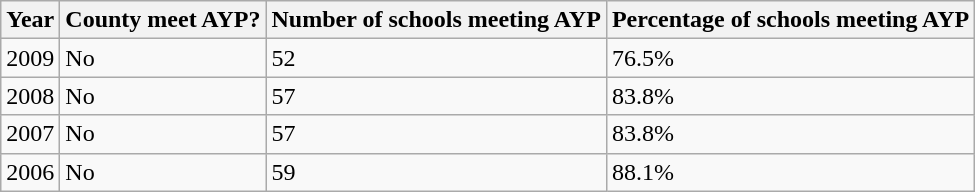<table class="wikitable">
<tr>
<th>Year</th>
<th>County meet AYP?</th>
<th>Number of schools meeting AYP</th>
<th>Percentage of schools meeting AYP</th>
</tr>
<tr valign="top">
<td>2009</td>
<td>No</td>
<td>52</td>
<td>76.5%</td>
</tr>
<tr valign="top">
<td>2008</td>
<td>No</td>
<td>57</td>
<td>83.8%</td>
</tr>
<tr valign="top">
<td>2007</td>
<td>No</td>
<td>57</td>
<td>83.8%</td>
</tr>
<tr valign="top">
<td>2006</td>
<td>No</td>
<td>59</td>
<td>88.1%</td>
</tr>
</table>
